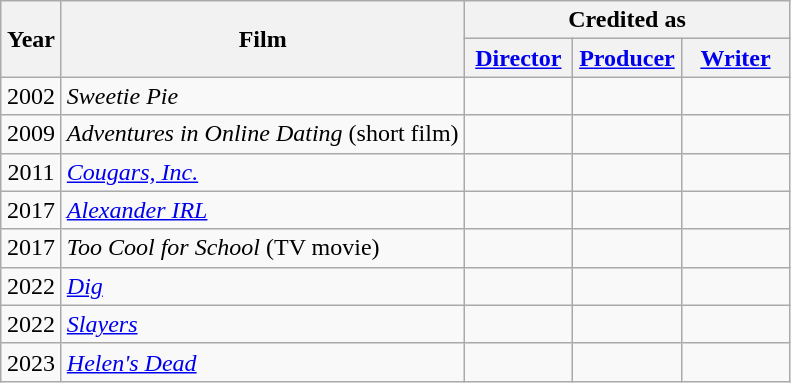<table class="wikitable">
<tr>
<th rowspan="2" style="width:33px;">Year</th>
<th rowspan="2">Film</th>
<th colspan="3">Credited as</th>
</tr>
<tr>
<th width=65><a href='#'>Director</a></th>
<th width=65><a href='#'>Producer</a></th>
<th width=65><a href='#'>Writer</a></th>
</tr>
<tr style="text-align:center;">
<td>2002</td>
<td style="text-align:left;"><em>Sweetie Pie</em></td>
<td></td>
<td></td>
<td></td>
</tr>
<tr style="text-align:center;">
<td>2009</td>
<td style="text-align:left;"><em>Adventures in Online Dating</em> (short film)</td>
<td></td>
<td></td>
<td></td>
</tr>
<tr style="text-align:center;">
<td>2011</td>
<td style="text-align:left;"><em><a href='#'>Cougars, Inc.</a></em></td>
<td></td>
<td></td>
<td></td>
</tr>
<tr style="text-align:center;">
<td>2017</td>
<td style="text-align:left;"><em><a href='#'>Alexander IRL</a></em></td>
<td></td>
<td></td>
<td></td>
</tr>
<tr style="text-align:center;">
<td>2017</td>
<td style="text-align:left;"><em>Too Cool for School</em> (TV movie)</td>
<td></td>
<td></td>
<td></td>
</tr>
<tr style="text-align:center;">
<td>2022</td>
<td style="text-align:left;"><em><a href='#'>Dig</a></em></td>
<td></td>
<td></td>
<td></td>
</tr>
<tr style="text-align:center;">
<td>2022</td>
<td style="text-align:left;"><em><a href='#'>Slayers</a></em></td>
<td></td>
<td></td>
<td></td>
</tr>
<tr style="text-align:center;">
<td>2023</td>
<td style="text-align:left;"><em><a href='#'>Helen's Dead</a></em></td>
<td></td>
<td></td>
<td></td>
</tr>
</table>
